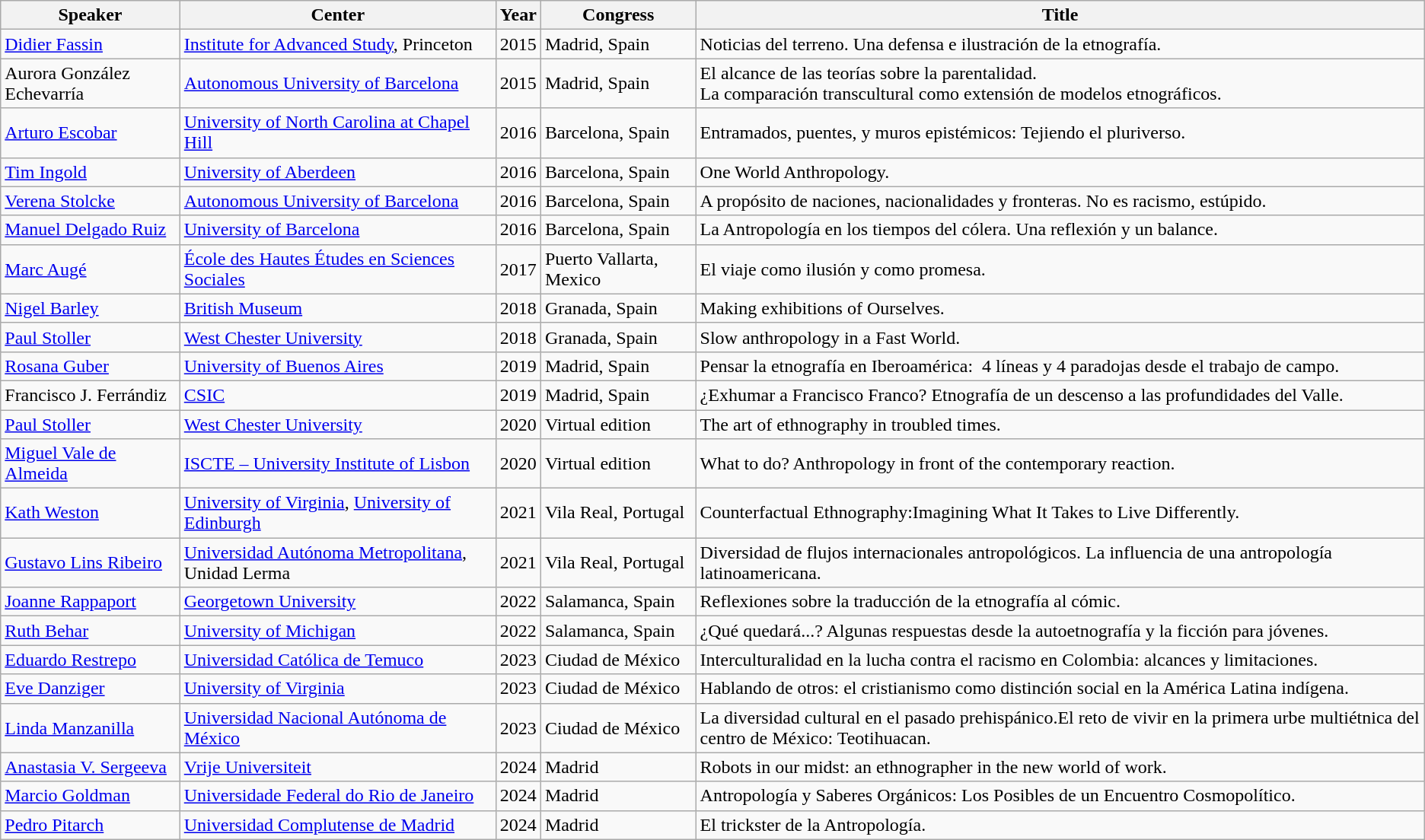<table class="wikitable">
<tr>
<th>Speaker</th>
<th>Center</th>
<th>Year</th>
<th>Congress</th>
<th>Title</th>
</tr>
<tr>
<td><a href='#'>Didier Fassin</a></td>
<td><a href='#'>Institute for Advanced Study</a>, Princeton</td>
<td>2015</td>
<td>Madrid, Spain</td>
<td>Noticias del terreno. Una defensa e ilustración de la etnografía.</td>
</tr>
<tr>
<td>Aurora González Echevarría</td>
<td><a href='#'>Autonomous University of Barcelona</a></td>
<td>2015</td>
<td>Madrid, Spain</td>
<td>El alcance de las teorías sobre la parentalidad.<br>La comparación transcultural como extensión de modelos etnográficos.</td>
</tr>
<tr>
<td><a href='#'>Arturo Escobar</a></td>
<td><a href='#'>University of North Carolina at Chapel Hill</a></td>
<td>2016</td>
<td>Barcelona, Spain</td>
<td>Entramados, puentes, y muros epistémicos: Tejiendo el pluriverso.</td>
</tr>
<tr>
<td><a href='#'>Tim Ingold</a></td>
<td><a href='#'>University of Aberdeen</a></td>
<td>2016</td>
<td>Barcelona, Spain</td>
<td>One World Anthropology.</td>
</tr>
<tr>
<td><a href='#'>Verena Stolcke</a></td>
<td><a href='#'>Autonomous University of Barcelona</a></td>
<td>2016</td>
<td>Barcelona, Spain</td>
<td>A propósito de naciones, nacionalidades y fronteras. No es racismo, estúpido.</td>
</tr>
<tr>
<td><a href='#'>Manuel Delgado Ruiz</a></td>
<td><a href='#'>University of Barcelona</a></td>
<td>2016</td>
<td>Barcelona, Spain</td>
<td>La Antropología en los tiempos del cólera. Una reflexión y un balance.</td>
</tr>
<tr>
<td><a href='#'>Marc Augé</a></td>
<td><a href='#'>École des Hautes Études en Sciences Sociales</a></td>
<td>2017</td>
<td>Puerto Vallarta, Mexico</td>
<td>El viaje como ilusión y como promesa.</td>
</tr>
<tr>
<td><a href='#'>Nigel Barley</a></td>
<td><a href='#'>British Museum</a></td>
<td>2018</td>
<td>Granada, Spain</td>
<td>Making exhibitions of Ourselves.</td>
</tr>
<tr>
<td><a href='#'>Paul Stoller</a></td>
<td><a href='#'>West Chester University</a></td>
<td>2018</td>
<td>Granada, Spain</td>
<td>Slow anthropology in a Fast World.</td>
</tr>
<tr>
<td><a href='#'>Rosana Guber</a></td>
<td><a href='#'>University of Buenos Aires</a></td>
<td>2019</td>
<td>Madrid, Spain</td>
<td>Pensar la etnografía en Iberoamérica:  4 líneas y 4 paradojas desde el trabajo de campo.</td>
</tr>
<tr>
<td>Francisco J. Ferrándiz</td>
<td><a href='#'>CSIC</a></td>
<td>2019</td>
<td>Madrid, Spain</td>
<td>¿Exhumar a Francisco Franco? Etnografía de un descenso a las profundidades del Valle.</td>
</tr>
<tr>
<td><a href='#'>Paul Stoller</a></td>
<td><a href='#'>West Chester University</a></td>
<td>2020</td>
<td>Virtual edition</td>
<td>The art of ethnography in troubled times.</td>
</tr>
<tr>
<td><a href='#'>Miguel Vale de Almeida</a></td>
<td><a href='#'>ISCTE – University Institute of Lisbon</a></td>
<td>2020</td>
<td>Virtual edition</td>
<td>What to do? Anthropology in front of the contemporary reaction.</td>
</tr>
<tr>
<td><a href='#'>Kath Weston</a></td>
<td><a href='#'>University of Virginia</a>, <a href='#'>University of Edinburgh</a></td>
<td>2021</td>
<td>Vila Real, Portugal</td>
<td>Counterfactual Ethnography:Imagining What It Takes to Live Differently.</td>
</tr>
<tr>
<td><a href='#'>Gustavo Lins Ribeiro</a></td>
<td><a href='#'>Universidad Autónoma Metropolitana</a>, Unidad Lerma</td>
<td>2021</td>
<td>Vila Real, Portugal</td>
<td>Diversidad de flujos internacionales antropológicos. La influencia de una antropología latinoamericana.</td>
</tr>
<tr>
<td><a href='#'>Joanne Rappaport</a></td>
<td><a href='#'>Georgetown University</a></td>
<td>2022</td>
<td>Salamanca, Spain</td>
<td>Reflexiones sobre la traducción de la etnografía al cómic.</td>
</tr>
<tr>
<td><a href='#'>Ruth Behar</a></td>
<td><a href='#'>University of Michigan</a></td>
<td>2022</td>
<td>Salamanca, Spain</td>
<td>¿Qué quedará...? Algunas respuestas desde la autoetnografía y la ficción para jóvenes.</td>
</tr>
<tr>
<td><a href='#'>Eduardo Restrepo</a></td>
<td><a href='#'>Universidad Católica de Temuco</a></td>
<td>2023</td>
<td>Ciudad de México</td>
<td>Interculturalidad en la lucha contra el racismo en Colombia: alcances y limitaciones.</td>
</tr>
<tr>
<td><a href='#'>Eve Danziger</a></td>
<td><a href='#'>University of Virginia</a></td>
<td>2023</td>
<td>Ciudad de México</td>
<td>Hablando de otros: el cristianismo como distinción social en la América Latina indígena.</td>
</tr>
<tr>
<td><a href='#'>Linda Manzanilla</a></td>
<td><a href='#'>Universidad Nacional Autónoma de México</a></td>
<td>2023</td>
<td>Ciudad de México</td>
<td>La diversidad cultural en el pasado prehispánico.El reto de vivir en la primera urbe multiétnica del centro de México: Teotihuacan.</td>
</tr>
<tr>
<td><a href='#'>Anastasia V. Sergeeva</a></td>
<td><a href='#'>Vrije Universiteit</a></td>
<td>2024</td>
<td>Madrid</td>
<td>Robots in our midst: an ethnographer in the new world of work.</td>
</tr>
<tr>
<td><a href='#'>Marcio Goldman</a></td>
<td><a href='#'>Universidade Federal do Rio de Janeiro</a></td>
<td>2024</td>
<td>Madrid</td>
<td>Antropología y Saberes Orgánicos: Los Posibles de un Encuentro Cosmopolítico.</td>
</tr>
<tr>
<td><a href='#'>Pedro Pitarch</a></td>
<td><a href='#'>Universidad Complutense de Madrid</a></td>
<td>2024</td>
<td>Madrid</td>
<td>El trickster de la Antropología.</td>
</tr>
</table>
